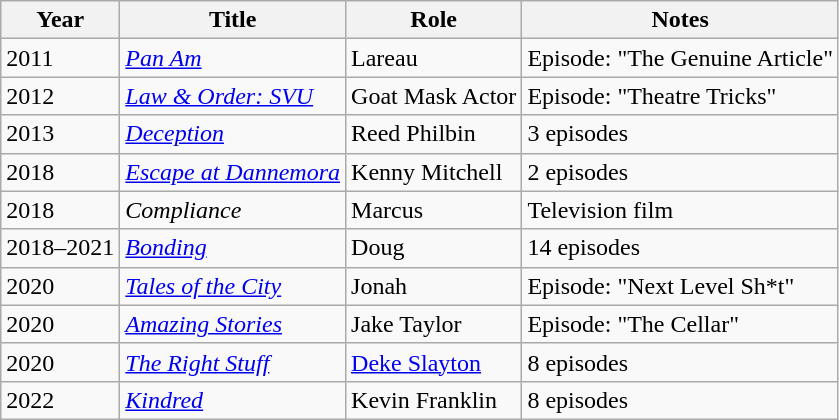<table class="wikitable sortable">
<tr>
<th>Year</th>
<th>Title</th>
<th>Role</th>
<th>Notes</th>
</tr>
<tr>
<td>2011</td>
<td><a href='#'><em>Pan Am</em></a></td>
<td>Lareau</td>
<td>Episode: "The Genuine Article"</td>
</tr>
<tr>
<td>2012</td>
<td><em><a href='#'>Law & Order: SVU</a></em></td>
<td>Goat Mask Actor</td>
<td>Episode: "Theatre Tricks"</td>
</tr>
<tr>
<td>2013</td>
<td><a href='#'><em>Deception</em></a></td>
<td>Reed Philbin</td>
<td>3 episodes</td>
</tr>
<tr>
<td>2018</td>
<td><em><a href='#'>Escape at Dannemora</a></em></td>
<td>Kenny Mitchell</td>
<td>2 episodes</td>
</tr>
<tr>
<td>2018</td>
<td><em>Compliance</em></td>
<td>Marcus</td>
<td>Television film</td>
</tr>
<tr>
<td>2018–2021</td>
<td><a href='#'><em>Bonding</em></a></td>
<td>Doug</td>
<td>14 episodes</td>
</tr>
<tr>
<td>2020</td>
<td><a href='#'><em>Tales of the City</em></a></td>
<td>Jonah</td>
<td>Episode: "Next Level Sh*t"</td>
</tr>
<tr>
<td>2020</td>
<td><a href='#'><em>Amazing Stories</em></a></td>
<td>Jake Taylor</td>
<td>Episode: "The Cellar"</td>
</tr>
<tr>
<td>2020</td>
<td><a href='#'><em>The Right Stuff</em></a></td>
<td><a href='#'>Deke Slayton</a></td>
<td>8 episodes</td>
</tr>
<tr>
<td>2022</td>
<td><em><a href='#'>Kindred</a></em></td>
<td>Kevin Franklin</td>
<td>8 episodes</td>
</tr>
</table>
